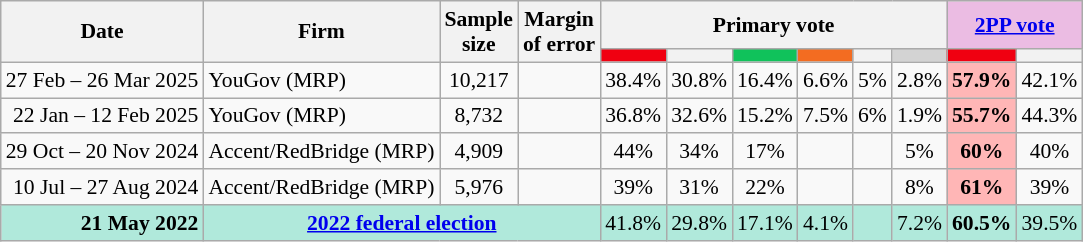<table class="nowrap wikitable tpl-blanktable" style=text-align:center;font-size:90%>
<tr>
<th rowspan=2>Date</th>
<th rowspan=2>Firm</th>
<th rowspan=2>Sample<br>size</th>
<th rowspan=2>Margin<br>of error</th>
<th colspan=6>Primary vote</th>
<th colspan=2 class=unsortable style=background:#ebbce3><a href='#'>2PP vote</a></th>
</tr>
<tr>
<th class="unsortable" style="background:#F00011"></th>
<th style=background:></th>
<th class=unsortable style=background:#10C25B></th>
<th class=unsortable style=background:#f36c21></th>
<th class=unsortable style=background:></th>
<th class=unsortable style=background:lightgray></th>
<th class="unsortable" style="background:#F00011"></th>
<th style=background:></th>
</tr>
<tr>
<td align=right>27 Feb – 26 Mar 2025</td>
<td align=left>YouGov (MRP)</td>
<td>10,217</td>
<td></td>
<td>38.4%</td>
<td>30.8%</td>
<td>16.4%</td>
<td>6.6%</td>
<td>5%</td>
<td>2.8%</td>
<th style="background:#FFB6B6">57.9%</th>
<td>42.1%</td>
</tr>
<tr>
<td align=right>22 Jan – 12 Feb 2025</td>
<td align=left>YouGov (MRP)</td>
<td>8,732</td>
<td></td>
<td>36.8%</td>
<td>32.6%</td>
<td>15.2%</td>
<td>7.5%</td>
<td>6%</td>
<td>1.9%</td>
<th style="background:#FFB6B6">55.7%</th>
<td>44.3%</td>
</tr>
<tr>
<td align=right>29 Oct – 20 Nov 2024</td>
<td align=left>Accent/RedBridge (MRP)</td>
<td>4,909</td>
<td></td>
<td>44%</td>
<td>34%</td>
<td>17%</td>
<td></td>
<td></td>
<td>5%</td>
<th style="background:#FFB6B6">60%</th>
<td>40%</td>
</tr>
<tr>
<td align=right>10 Jul – 27 Aug 2024</td>
<td align=left>Accent/RedBridge (MRP)</td>
<td>5,976</td>
<td></td>
<td>39%</td>
<td>31%</td>
<td>22%</td>
<td></td>
<td></td>
<td>8%</td>
<th style="background:#FFB6B6">61%</th>
<td>39%</td>
</tr>
<tr style=background:#b0e9db>
<td style=text-align:right data-sort-value=21-May-2022><strong>21 May 2022</strong></td>
<td colspan=3 style=text-align:center><strong><a href='#'>2022 federal election</a></strong></td>
<td>41.8%</td>
<td>29.8%</td>
<td>17.1%</td>
<td>4.1%</td>
<td></td>
<td>7.2%</td>
<td><strong>60.5%</strong></td>
<td>39.5%</td>
</tr>
</table>
